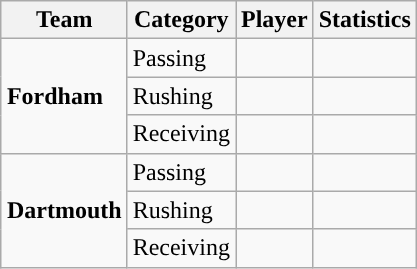<table class="wikitable" style="float: right;">
<tr>
<th>Team</th>
<th>Category</th>
<th>Player</th>
<th>Statistics</th>
</tr>
<tr>
<td rowspan=3><strong>Fordham</strong></td>
<td>Passing</td>
<td></td>
<td></td>
</tr>
<tr>
<td>Rushing</td>
<td></td>
<td></td>
</tr>
<tr>
<td>Receiving</td>
<td></td>
<td></td>
</tr>
<tr>
<td rowspan=3><strong>Dartmouth</strong></td>
<td>Passing</td>
<td></td>
<td></td>
</tr>
<tr>
<td>Rushing</td>
<td></td>
<td></td>
</tr>
<tr>
<td>Receiving</td>
<td></td>
<td></td>
</tr>
</table>
